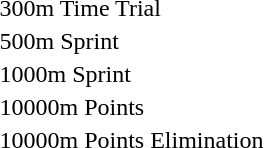<table>
<tr>
<td>300m Time Trial</td>
<td></td>
<td></td>
<td></td>
</tr>
<tr>
<td>500m Sprint</td>
<td></td>
<td></td>
<td></td>
</tr>
<tr>
<td>1000m Sprint</td>
<td></td>
<td></td>
<td></td>
</tr>
<tr>
<td>10000m Points</td>
<td></td>
<td></td>
<td></td>
</tr>
<tr>
<td>10000m Points Elimination</td>
<td></td>
<td></td>
<td></td>
</tr>
</table>
